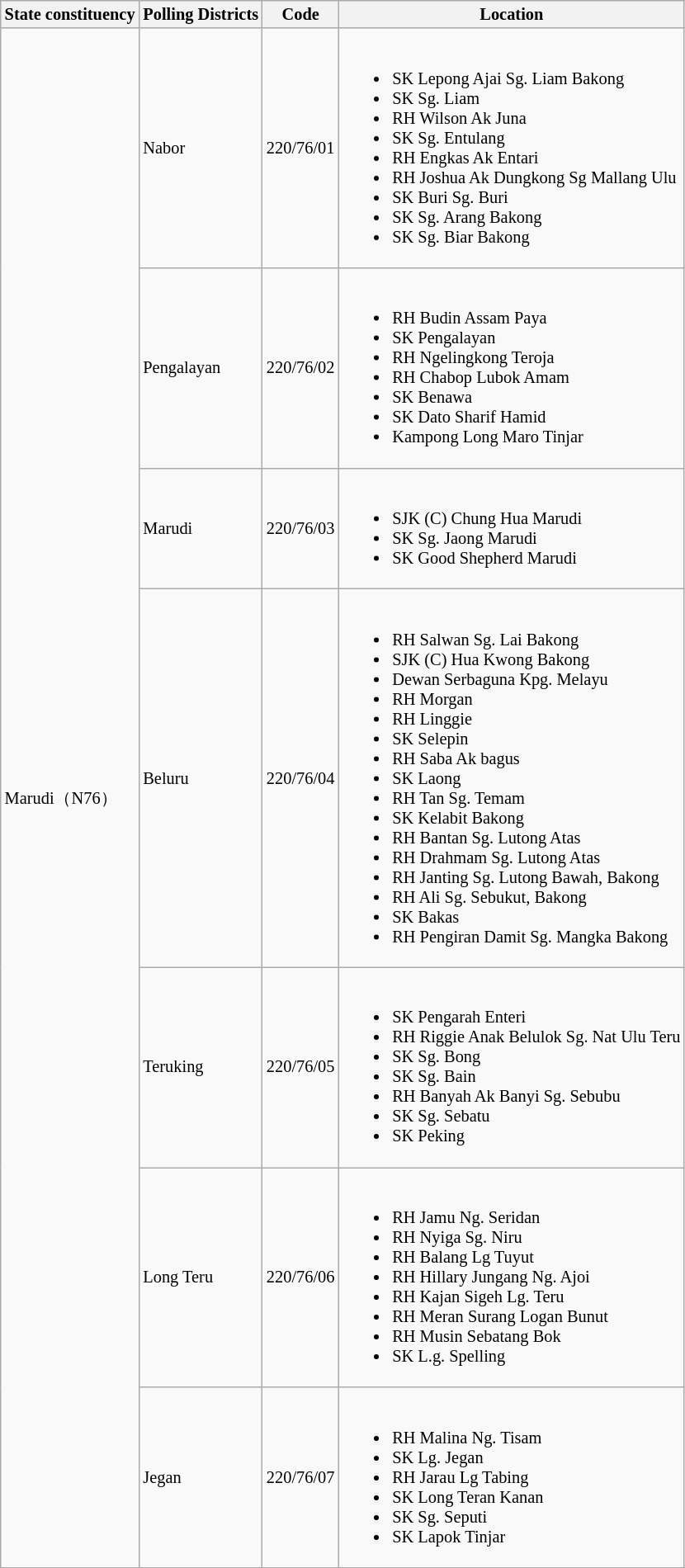<table class="wikitable sortable mw-collapsible" style="white-space:nowrap;font-size:85%">
<tr>
<th>State constituency</th>
<th>Polling Districts</th>
<th>Code</th>
<th>Location</th>
</tr>
<tr>
<td rowspan="7">Marudi（N76）</td>
<td>Nabor</td>
<td>220/76/01</td>
<td><br><ul><li>SK Lepong Ajai Sg. Liam Bakong</li><li>SK Sg. Liam</li><li>RH Wilson Ak Juna</li><li>SK Sg. Entulang</li><li>RH Engkas Ak Entari</li><li>RH Joshua Ak Dungkong Sg Mallang Ulu</li><li>SK Buri Sg. Buri</li><li>SK Sg. Arang Bakong</li><li>SK Sg. Biar Bakong</li></ul></td>
</tr>
<tr>
<td>Pengalayan</td>
<td>220/76/02</td>
<td><br><ul><li>RH Budin Assam Paya</li><li>SK Pengalayan</li><li>RH Ngelingkong Teroja</li><li>RH Chabop Lubok Amam</li><li>SK Benawa</li><li>SK Dato Sharif Hamid</li><li>Kampong Long Maro Tinjar</li></ul></td>
</tr>
<tr>
<td>Marudi</td>
<td>220/76/03</td>
<td><br><ul><li>SJK (C) Chung Hua Marudi</li><li>SK Sg. Jaong Marudi</li><li>SK Good Shepherd Marudi</li></ul></td>
</tr>
<tr>
<td>Beluru</td>
<td>220/76/04</td>
<td><br><ul><li>RH Salwan Sg. Lai Bakong</li><li>SJK (C) Hua Kwong Bakong</li><li>Dewan Serbaguna Kpg. Melayu</li><li>RH Morgan</li><li>RH Linggie</li><li>SK Selepin</li><li>RH Saba Ak bagus</li><li>SK Laong</li><li>RH Tan Sg. Temam</li><li>SK Kelabit Bakong</li><li>RH Bantan Sg. Lutong Atas</li><li>RH Drahmam Sg. Lutong Atas</li><li>RH Janting Sg. Lutong Bawah, Bakong</li><li>RH Ali Sg. Sebukut, Bakong</li><li>SK Bakas</li><li>RH Pengiran Damit Sg. Mangka Bakong</li></ul></td>
</tr>
<tr>
<td>Teruking</td>
<td>220/76/05</td>
<td><br><ul><li>SK Pengarah Enteri</li><li>RH Riggie Anak Belulok Sg. Nat Ulu Teru</li><li>SK Sg. Bong</li><li>SK Sg. Bain</li><li>RH Banyah Ak Banyi Sg. Sebubu</li><li>SK Sg. Sebatu</li><li>SK Peking</li></ul></td>
</tr>
<tr>
<td>Long Teru</td>
<td>220/76/06</td>
<td><br><ul><li>RH Jamu Ng. Seridan</li><li>RH Nyiga Sg. Niru</li><li>RH Balang Lg Tuyut</li><li>RH Hillary Jungang Ng. Ajoi</li><li>RH Kajan Sigeh Lg. Teru</li><li>RH Meran Surang Logan Bunut</li><li>RH Musin Sebatang Bok</li><li>SK L.g. Spelling</li></ul></td>
</tr>
<tr>
<td>Jegan</td>
<td>220/76/07</td>
<td><br><ul><li>RH Malina Ng. Tisam</li><li>SK Lg. Jegan</li><li>RH Jarau Lg Tabing</li><li>SK Long Teran Kanan</li><li>SK Sg. Seputi</li><li>SK Lapok Tinjar</li></ul></td>
</tr>
</table>
